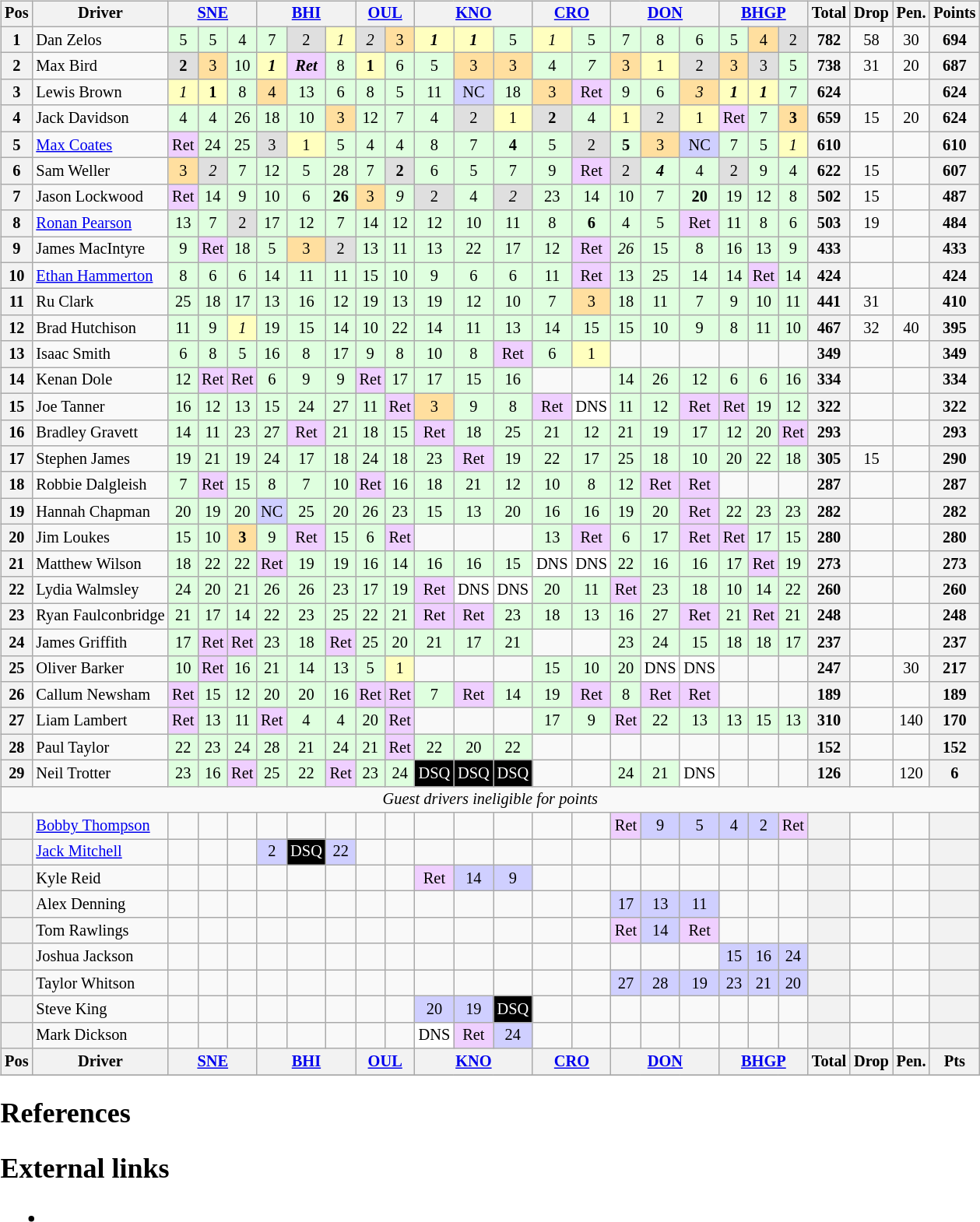<table>
<tr>
<td><br><table class="wikitable" style="font-size: 85%; text-align: center;">
<tr valign="top">
<th valign="middle">Pos</th>
<th valign="middle">Driver</th>
<th colspan="3"><a href='#'>SNE</a></th>
<th colspan="3"><a href='#'>BHI</a></th>
<th colspan="2"><a href='#'>OUL</a></th>
<th colspan="3"><a href='#'>KNO</a></th>
<th colspan="2"><a href='#'>CRO</a></th>
<th colspan="3"><a href='#'>DON</a></th>
<th colspan="3"><a href='#'>BHGP</a></th>
<th valign=middle>Total</th>
<th valign=middle>Drop</th>
<th valign=middle>Pen.</th>
<th valign=middle>Points</th>
</tr>
<tr>
<th>1</th>
<td align=left>Dan Zelos</td>
<td style="background:#dfffdf;">5</td>
<td style="background:#dfffdf;">5</td>
<td style="background:#dfffdf;">4</td>
<td style="background:#dfffdf;">7</td>
<td style="background:#dfdfdf;">2</td>
<td style="background:#ffffbf;"><em>1</em></td>
<td style="background:#dfdfdf;"><em>2</em></td>
<td style="background:#ffdf9f;">3</td>
<td style="background:#ffffbf;"><strong><em>1</em></strong></td>
<td style="background:#ffffbf;"><strong><em>1</em></strong></td>
<td style="background:#dfffdf;">5</td>
<td style="background:#ffffbf;"><em>1</em></td>
<td style="background:#dfffdf;">5</td>
<td style="background:#dfffdf;">7</td>
<td style="background:#dfffdf;">8</td>
<td style="background:#dfffdf;">6</td>
<td style="background:#dfffdf;">5</td>
<td style="background:#ffdf9f;">4</td>
<td style="background:#dfdfdf;">2</td>
<th>782</th>
<td>58</td>
<td>30</td>
<th>694</th>
</tr>
<tr>
<th>2</th>
<td align=left>Max Bird</td>
<td style="background:#dfdfdf;"><strong>2</strong></td>
<td style="background:#ffdf9f;">3</td>
<td style="background:#dfffdf;">10</td>
<td style="background:#ffffbf;"><strong><em>1</em></strong></td>
<td style="background:#efcfff;"><strong><em>Ret</em></strong></td>
<td style="background:#dfffdf;">8</td>
<td style="background:#ffffbf;"><strong>1</strong></td>
<td style="background:#dfffdf;">6</td>
<td style="background:#dfffdf;">5</td>
<td style="background:#ffdf9f;">3</td>
<td style="background:#ffdf9f;">3</td>
<td style="background:#dfffdf;">4</td>
<td style="background:#dfffdf;"><em>7</em></td>
<td style="background:#ffdf9f;">3</td>
<td style="background:#ffffbf;">1</td>
<td style="background:#dfdfdf;">2</td>
<td style="background:#ffdf9f;">3</td>
<td style="background:#dfdfdf;">3</td>
<td style="background:#dfffdf;">5</td>
<th>738</th>
<td>31</td>
<td>20</td>
<th>687</th>
</tr>
<tr>
<th>3</th>
<td align=left>Lewis Brown</td>
<td style="background:#ffffbf;"><em>1</em></td>
<td style="background:#ffffbf;"><strong>1</strong></td>
<td style="background:#dfffdf;">8</td>
<td style="background:#ffdf9f;">4</td>
<td style="background:#dfffdf;">13</td>
<td style="background:#dfffdf;">6</td>
<td style="background:#dfffdf;">8</td>
<td style="background:#dfffdf;">5</td>
<td style="background:#dfffdf;">11</td>
<td style="background:#cfcfff;">NC</td>
<td style="background:#dfffdf;">18</td>
<td style="background:#ffdf9f;">3</td>
<td style="background:#efcfff;">Ret</td>
<td style="background:#dfffdf;">9</td>
<td style="background:#dfffdf;">6</td>
<td style="background:#ffdf9f;"><em>3</em></td>
<td style="background:#ffffbf;"><strong><em>1</em></strong></td>
<td style="background:#ffffbf;"><strong><em>1</em></strong></td>
<td style="background:#dfffdf;">7</td>
<th>624</th>
<td></td>
<td></td>
<th>624</th>
</tr>
<tr>
<th>4</th>
<td align=left>Jack Davidson</td>
<td style="background:#dfffdf;">4</td>
<td style="background:#dfffdf;">4</td>
<td style="background:#dfffdf;">26</td>
<td style="background:#dfffdf;">18</td>
<td style="background:#dfffdf;">10</td>
<td style="background:#ffdf9f;">3</td>
<td style="background:#dfffdf;">12</td>
<td style="background:#dfffdf;">7</td>
<td style="background:#dfffdf;">4</td>
<td style="background:#dfdfdf;">2</td>
<td style="background:#ffffbf;">1</td>
<td style="background:#dfdfdf;"><strong>2</strong></td>
<td style="background:#dfffdf;">4</td>
<td style="background:#ffffbf;">1</td>
<td style="background:#dfdfdf;">2</td>
<td style="background:#ffffbf;">1</td>
<td style="background:#efcfff;">Ret</td>
<td style="background:#dfffdf;">7</td>
<td style="background:#ffdf9f;"><strong>3</strong></td>
<th>659</th>
<td>15</td>
<td>20</td>
<th>624</th>
</tr>
<tr>
<th>5</th>
<td align=left><a href='#'>Max Coates</a></td>
<td style="background:#efcfff;">Ret</td>
<td style="background:#dfffdf;">24</td>
<td style="background:#dfffdf;">25</td>
<td style="background:#dfdfdf;">3</td>
<td style="background:#ffffbf;">1</td>
<td style="background:#dfffdf;">5</td>
<td style="background:#dfffdf;">4</td>
<td style="background:#dfffdf;">4</td>
<td style="background:#dfffdf;">8</td>
<td style="background:#dfffdf;">7</td>
<td style="background:#dfffdf;"><strong>4</strong></td>
<td style="background:#dfffdf;">5</td>
<td style="background:#dfdfdf;">2</td>
<td style="background:#dfffdf;"><strong>5</strong></td>
<td style="background:#ffdf9f;">3</td>
<td style="background:#cfcfff;">NC</td>
<td style="background:#dfffdf;">7</td>
<td style="background:#dfffdf;">5</td>
<td style="background:#ffffbf;"><em>1</em></td>
<th>610</th>
<td></td>
<td></td>
<th>610</th>
</tr>
<tr>
<th>6</th>
<td align=left>Sam Weller</td>
<td style="background:#ffdf9f;">3</td>
<td style="background:#dfdfdf;"><em>2</em></td>
<td style="background:#dfffdf;">7</td>
<td style="background:#dfffdf;">12</td>
<td style="background:#dfffdf;">5</td>
<td style="background:#dfffdf;">28</td>
<td style="background:#dfffdf;">7</td>
<td style="background:#dfdfdf;"><strong>2</strong></td>
<td style="background:#dfffdf;">6</td>
<td style="background:#dfffdf;">5</td>
<td style="background:#dfffdf;">7</td>
<td style="background:#dfffdf;">9</td>
<td style="background:#efcfff;">Ret</td>
<td style="background:#dfdfdf;">2</td>
<td style="background:#dfffdf;"><strong><em>4</em></strong></td>
<td style="background:#dfffdf;">4</td>
<td style="background:#dfdfdf;">2</td>
<td style="background:#dfffdf;">9</td>
<td style="background:#dfffdf;">4</td>
<th>622</th>
<td>15</td>
<td></td>
<th>607</th>
</tr>
<tr>
<th>7</th>
<td align=left>Jason Lockwood</td>
<td style="background:#efcfff;">Ret</td>
<td style="background:#dfffdf;">14</td>
<td style="background:#dfffdf;">9</td>
<td style="background:#dfffdf;">10</td>
<td style="background:#dfffdf;">6</td>
<td style="background:#dfffdf;"><strong>26</strong></td>
<td style="background:#ffdf9f;">3</td>
<td style="background:#dfffdf;"><em>9</em></td>
<td style="background:#dfdfdf;">2</td>
<td style="background:#dfffdf;">4</td>
<td style="background:#dfdfdf;"><em>2</em></td>
<td style="background:#dfffdf;">23</td>
<td style="background:#dfffdf;">14</td>
<td style="background:#dfffdf;">10</td>
<td style="background:#dfffdf;">7</td>
<td style="background:#dfffdf;"><strong>20</strong></td>
<td style="background:#dfffdf;">19</td>
<td style="background:#dfffdf;">12</td>
<td style="background:#dfffdf;">8</td>
<th>502</th>
<td>15</td>
<td></td>
<th>487</th>
</tr>
<tr>
<th>8</th>
<td align=left><a href='#'>Ronan Pearson</a></td>
<td style="background:#dfffdf;">13</td>
<td style="background:#dfffdf;">7</td>
<td style="background:#dfdfdf;">2</td>
<td style="background:#dfffdf;">17</td>
<td style="background:#dfffdf;">12</td>
<td style="background:#dfffdf;">7</td>
<td style="background:#dfffdf;">14</td>
<td style="background:#dfffdf;">12</td>
<td style="background:#dfffdf;">12</td>
<td style="background:#dfffdf;">10</td>
<td style="background:#dfffdf;">11</td>
<td style="background:#dfffdf;">8</td>
<td style="background:#dfffdf;"><strong>6</strong></td>
<td style="background:#dfffdf;">4</td>
<td style="background:#dfffdf;">5</td>
<td style="background:#efcfff;">Ret</td>
<td style="background:#dfffdf;">11</td>
<td style="background:#dfffdf;">8</td>
<td style="background:#dfffdf;">6</td>
<th>503</th>
<td>19</td>
<td></td>
<th>484</th>
</tr>
<tr>
<th>9</th>
<td align=left>James MacIntyre</td>
<td style="background:#dfffdf;">9</td>
<td style="background:#efcfff;">Ret</td>
<td style="background:#dfffdf;">18</td>
<td style="background:#dfffdf;">5</td>
<td style="background:#ffdf9f;">3</td>
<td style="background:#dfdfdf;">2</td>
<td style="background:#dfffdf;">13</td>
<td style="background:#dfffdf;">11</td>
<td style="background:#dfffdf;">13</td>
<td style="background:#dfffdf;">22</td>
<td style="background:#dfffdf;">17</td>
<td style="background:#dfffdf;">12</td>
<td style="background:#efcfff;">Ret</td>
<td style="background:#dfffdf;"><em>26</em></td>
<td style="background:#dfffdf;">15</td>
<td style="background:#dfffdf;">8</td>
<td style="background:#dfffdf;">16</td>
<td style="background:#dfffdf;">13</td>
<td style="background:#dfffdf;">9</td>
<th>433</th>
<td></td>
<td></td>
<th>433</th>
</tr>
<tr>
<th>10</th>
<td align=left><a href='#'>Ethan Hammerton</a></td>
<td style="background:#dfffdf;">8</td>
<td style="background:#dfffdf;">6</td>
<td style="background:#dfffdf;">6</td>
<td style="background:#dfffdf;">14</td>
<td style="background:#dfffdf;">11</td>
<td style="background:#dfffdf;">11</td>
<td style="background:#dfffdf;">15</td>
<td style="background:#dfffdf;">10</td>
<td style="background:#dfffdf;">9</td>
<td style="background:#dfffdf;">6</td>
<td style="background:#dfffdf;">6</td>
<td style="background:#dfffdf;">11</td>
<td style="background:#efcfff;">Ret</td>
<td style="background:#dfffdf;">13</td>
<td style="background:#dfffdf;">25</td>
<td style="background:#dfffdf;">14</td>
<td style="background:#dfffdf;">14</td>
<td style="background:#efcfff;">Ret</td>
<td style="background:#dfffdf;">14</td>
<th>424</th>
<td></td>
<td></td>
<th>424</th>
</tr>
<tr>
<th>11</th>
<td align=left>Ru Clark</td>
<td style="background:#dfffdf;">25</td>
<td style="background:#dfffdf;">18</td>
<td style="background:#dfffdf;">17</td>
<td style="background:#dfffdf;">13</td>
<td style="background:#dfffdf;">16</td>
<td style="background:#dfffdf;">12</td>
<td style="background:#dfffdf;">19</td>
<td style="background:#dfffdf;">13</td>
<td style="background:#dfffdf;">19</td>
<td style="background:#dfffdf;">12</td>
<td style="background:#dfffdf;">10</td>
<td style="background:#dfffdf;">7</td>
<td style="background:#ffdf9f;">3</td>
<td style="background:#dfffdf;">18</td>
<td style="background:#dfffdf;">11</td>
<td style="background:#dfffdf;">7</td>
<td style="background:#dfffdf;">9</td>
<td style="background:#dfffdf;">10</td>
<td style="background:#dfffdf;">11</td>
<th>441</th>
<td>31</td>
<td></td>
<th>410</th>
</tr>
<tr>
<th>12</th>
<td align=left>Brad Hutchison</td>
<td style="background:#dfffdf;">11</td>
<td style="background:#dfffdf;">9</td>
<td style="background:#ffffbf;"><em>1</em></td>
<td style="background:#dfffdf;">19</td>
<td style="background:#dfffdf;">15</td>
<td style="background:#dfffdf;">14</td>
<td style="background:#dfffdf;">10</td>
<td style="background:#dfffdf;">22</td>
<td style="background:#dfffdf;">14</td>
<td style="background:#dfffdf;">11</td>
<td style="background:#dfffdf;">13</td>
<td style="background:#dfffdf;">14</td>
<td style="background:#dfffdf;">15</td>
<td style="background:#dfffdf;">15</td>
<td style="background:#dfffdf;">10</td>
<td style="background:#dfffdf;">9</td>
<td style="background:#dfffdf;">8</td>
<td style="background:#dfffdf;">11</td>
<td style="background:#dfffdf;">10</td>
<th>467</th>
<td>32</td>
<td>40</td>
<th>395</th>
</tr>
<tr>
<th>13</th>
<td align=left>Isaac Smith</td>
<td style="background:#dfffdf;">6</td>
<td style="background:#dfffdf;">8</td>
<td style="background:#dfffdf;">5</td>
<td style="background:#dfffdf;">16</td>
<td style="background:#dfffdf;">8</td>
<td style="background:#dfffdf;">17</td>
<td style="background:#dfffdf;">9</td>
<td style="background:#dfffdf;">8</td>
<td style="background:#dfffdf;">10</td>
<td style="background:#dfffdf;">8</td>
<td style="background:#efcfff;">Ret</td>
<td style="background:#dfffdf;">6</td>
<td style="background:#ffffbf;">1</td>
<td></td>
<td></td>
<td></td>
<td></td>
<td></td>
<td></td>
<th>349</th>
<td></td>
<td></td>
<th>349</th>
</tr>
<tr>
<th>14</th>
<td align=left>Kenan Dole</td>
<td style="background:#dfffdf;">12</td>
<td style="background:#efcfff;">Ret</td>
<td style="background:#efcfff;">Ret</td>
<td style="background:#dfffdf;">6</td>
<td style="background:#dfffdf;">9</td>
<td style="background:#dfffdf;">9</td>
<td style="background:#efcfff;">Ret</td>
<td style="background:#dfffdf;">17</td>
<td style="background:#dfffdf;">17</td>
<td style="background:#dfffdf;">15</td>
<td style="background:#dfffdf;">16</td>
<td></td>
<td></td>
<td style="background:#dfffdf;">14</td>
<td style="background:#dfffdf;">26</td>
<td style="background:#dfffdf;">12</td>
<td style="background:#dfffdf;">6</td>
<td style="background:#dfffdf;">6</td>
<td style="background:#dfffdf;">16</td>
<th>334</th>
<td></td>
<td></td>
<th>334</th>
</tr>
<tr>
<th>15</th>
<td align=left>Joe Tanner</td>
<td style="background:#dfffdf;">16</td>
<td style="background:#dfffdf;">12</td>
<td style="background:#dfffdf;">13</td>
<td style="background:#dfffdf;">15</td>
<td style="background:#dfffdf;">24</td>
<td style="background:#dfffdf;">27</td>
<td style="background:#dfffdf;">11</td>
<td style="background:#efcfff;">Ret</td>
<td style="background:#ffdf9f;">3</td>
<td style="background:#dfffdf;">9</td>
<td style="background:#dfffdf;">8</td>
<td style="background:#efcfff;">Ret</td>
<td style="background:#ffffff;">DNS</td>
<td style="background:#dfffdf;">11</td>
<td style="background:#dfffdf;">12</td>
<td style="background:#efcfff;">Ret</td>
<td style="background:#efcfff;">Ret</td>
<td style="background:#dfffdf;">19</td>
<td style="background:#dfffdf;">12</td>
<th>322</th>
<td></td>
<td></td>
<th>322</th>
</tr>
<tr>
<th>16</th>
<td align=left>Bradley Gravett</td>
<td style="background:#dfffdf;">14</td>
<td style="background:#dfffdf;">11</td>
<td style="background:#dfffdf;">23</td>
<td style="background:#dfffdf;">27</td>
<td style="background:#efcfff;">Ret</td>
<td style="background:#dfffdf;">21</td>
<td style="background:#dfffdf;">18</td>
<td style="background:#dfffdf;">15</td>
<td style="background:#efcfff;">Ret</td>
<td style="background:#dfffdf;">18</td>
<td style="background:#dfffdf;">25</td>
<td style="background:#dfffdf;">21</td>
<td style="background:#dfffdf;">12</td>
<td style="background:#dfffdf;">21</td>
<td style="background:#dfffdf;">19</td>
<td style="background:#dfffdf;">17</td>
<td style="background:#dfffdf;">12</td>
<td style="background:#dfffdf;">20</td>
<td style="background:#efcfff;">Ret</td>
<th>293</th>
<td></td>
<td></td>
<th>293</th>
</tr>
<tr>
<th>17</th>
<td align=left>Stephen James</td>
<td style="background:#dfffdf;">19</td>
<td style="background:#dfffdf;">21</td>
<td style="background:#dfffdf;">19</td>
<td style="background:#dfffdf;">24</td>
<td style="background:#dfffdf;">17</td>
<td style="background:#dfffdf;">18</td>
<td style="background:#dfffdf;">24</td>
<td style="background:#dfffdf;">18</td>
<td style="background:#dfffdf;">23</td>
<td style="background:#efcfff;">Ret</td>
<td style="background:#dfffdf;">19</td>
<td style="background:#dfffdf;">22</td>
<td style="background:#dfffdf;">17</td>
<td style="background:#dfffdf;">25</td>
<td style="background:#dfffdf;">18</td>
<td style="background:#dfffdf;">10</td>
<td style="background:#dfffdf;">20</td>
<td style="background:#dfffdf;">22</td>
<td style="background:#dfffdf;">18</td>
<th>305</th>
<td>15</td>
<td></td>
<th>290</th>
</tr>
<tr>
<th>18</th>
<td align=left>Robbie Dalgleish</td>
<td style="background:#dfffdf;">7</td>
<td style="background:#efcfff;">Ret</td>
<td style="background:#dfffdf;">15</td>
<td style="background:#dfffdf;">8</td>
<td style="background:#dfffdf;">7</td>
<td style="background:#dfffdf;">10</td>
<td style="background:#efcfff;">Ret</td>
<td style="background:#dfffdf;">16</td>
<td style="background:#dfffdf;">18</td>
<td style="background:#dfffdf;">21</td>
<td style="background:#dfffdf;">12</td>
<td style="background:#dfffdf;">10</td>
<td style="background:#dfffdf;">8</td>
<td style="background:#dfffdf;">12</td>
<td style="background:#efcfff;">Ret</td>
<td style="background:#efcfff;">Ret</td>
<td></td>
<td></td>
<td></td>
<th>287</th>
<td></td>
<td></td>
<th>287</th>
</tr>
<tr>
<th>19</th>
<td align=left>Hannah Chapman</td>
<td style="background:#dfffdf;">20</td>
<td style="background:#dfffdf;">19</td>
<td style="background:#dfffdf;">20</td>
<td style="background:#cfcfff;">NC</td>
<td style="background:#dfffdf;">25</td>
<td style="background:#dfffdf;">20</td>
<td style="background:#dfffdf;">26</td>
<td style="background:#dfffdf;">23</td>
<td style="background:#dfffdf;">15</td>
<td style="background:#dfffdf;">13</td>
<td style="background:#dfffdf;">20</td>
<td style="background:#dfffdf;">16</td>
<td style="background:#dfffdf;">16</td>
<td style="background:#dfffdf;">19</td>
<td style="background:#dfffdf;">20</td>
<td style="background:#efcfff;">Ret</td>
<td style="background:#dfffdf;">22</td>
<td style="background:#dfffdf;">23</td>
<td style="background:#dfffdf;">23</td>
<th>282</th>
<td></td>
<td></td>
<th>282</th>
</tr>
<tr>
<th>20</th>
<td align=left>Jim Loukes</td>
<td style="background:#dfffdf;">15</td>
<td style="background:#dfffdf;">10</td>
<td style="background:#ffdf9f;"><strong>3</strong></td>
<td style="background:#dfffdf;">9</td>
<td style="background:#efcfff;">Ret</td>
<td style="background:#dfffdf;">15</td>
<td style="background:#dfffdf;">6</td>
<td style="background:#efcfff;">Ret</td>
<td></td>
<td></td>
<td></td>
<td style="background:#dfffdf;">13</td>
<td style="background:#efcfff;">Ret</td>
<td style="background:#dfffdf;">6</td>
<td style="background:#dfffdf;">17</td>
<td style="background:#efcfff;">Ret</td>
<td style="background:#efcfff;">Ret</td>
<td style="background:#dfffdf;">17</td>
<td style="background:#dfffdf;">15</td>
<th>280</th>
<td></td>
<td></td>
<th>280</th>
</tr>
<tr>
<th>21</th>
<td align=left>Matthew Wilson</td>
<td style="background:#dfffdf;">18</td>
<td style="background:#dfffdf;">22</td>
<td style="background:#dfffdf;">22</td>
<td style="background:#efcfff;">Ret</td>
<td style="background:#dfffdf;">19</td>
<td style="background:#dfffdf;">19</td>
<td style="background:#dfffdf;">16</td>
<td style="background:#dfffdf;">14</td>
<td style="background:#dfffdf;">16</td>
<td style="background:#dfffdf;">16</td>
<td style="background:#dfffdf;">15</td>
<td style="background:#ffffff;">DNS</td>
<td style="background:#ffffff;">DNS</td>
<td style="background:#dfffdf;">22</td>
<td style="background:#dfffdf;">16</td>
<td style="background:#dfffdf;">16</td>
<td style="background:#dfffdf;">17</td>
<td style="background:#efcfff;">Ret</td>
<td style="background:#dfffdf;">19</td>
<th>273</th>
<td></td>
<td></td>
<th>273</th>
</tr>
<tr>
<th>22</th>
<td align=left>Lydia Walmsley</td>
<td style="background:#dfffdf;">24</td>
<td style="background:#dfffdf;">20</td>
<td style="background:#dfffdf;">21</td>
<td style="background:#dfffdf;">26</td>
<td style="background:#dfffdf;">26</td>
<td style="background:#dfffdf;">23</td>
<td style="background:#dfffdf;">17</td>
<td style="background:#dfffdf;">19</td>
<td style="background:#efcfff;">Ret</td>
<td style="background:#ffffff;">DNS</td>
<td style="background:#ffffff;">DNS</td>
<td style="background:#dfffdf;">20</td>
<td style="background:#dfffdf;">11</td>
<td style="background:#efcfff;">Ret</td>
<td style="background:#dfffdf;">23</td>
<td style="background:#dfffdf;">18</td>
<td style="background:#dfffdf;">10</td>
<td style="background:#dfffdf;">14</td>
<td style="background:#dfffdf;">22</td>
<th>260</th>
<td></td>
<td></td>
<th>260</th>
</tr>
<tr>
<th>23</th>
<td align=left nowrap>Ryan Faulconbridge</td>
<td style="background:#dfffdf;">21</td>
<td style="background:#dfffdf;">17</td>
<td style="background:#dfffdf;">14</td>
<td style="background:#dfffdf;">22</td>
<td style="background:#dfffdf;">23</td>
<td style="background:#dfffdf;">25</td>
<td style="background:#dfffdf;">22</td>
<td style="background:#dfffdf;">21</td>
<td style="background:#efcfff;">Ret</td>
<td style="background:#efcfff;">Ret</td>
<td style="background:#dfffdf;">23</td>
<td style="background:#dfffdf;">18</td>
<td style="background:#dfffdf;">13</td>
<td style="background:#dfffdf;">16</td>
<td style="background:#dfffdf;">27</td>
<td style="background:#efcfff;">Ret</td>
<td style="background:#dfffdf;">21</td>
<td style="background:#efcfff;">Ret</td>
<td style="background:#dfffdf;">21</td>
<th>248</th>
<td></td>
<td></td>
<th>248</th>
</tr>
<tr>
<th>24</th>
<td align=left>James Griffith</td>
<td style="background:#dfffdf;">17</td>
<td style="background:#efcfff;">Ret</td>
<td style="background:#efcfff;">Ret</td>
<td style="background:#dfffdf;">23</td>
<td style="background:#dfffdf;">18</td>
<td style="background:#efcfff;">Ret</td>
<td style="background:#dfffdf;">25</td>
<td style="background:#dfffdf;">20</td>
<td style="background:#dfffdf;">21</td>
<td style="background:#dfffdf;">17</td>
<td style="background:#dfffdf;">21</td>
<td></td>
<td></td>
<td style="background:#dfffdf;">23</td>
<td style="background:#dfffdf;">24</td>
<td style="background:#dfffdf;">15</td>
<td style="background:#dfffdf;">18</td>
<td style="background:#dfffdf;">18</td>
<td style="background:#dfffdf;">17</td>
<th>237</th>
<td></td>
<td></td>
<th>237</th>
</tr>
<tr>
<th>25</th>
<td align=left>Oliver Barker</td>
<td style="background:#dfffdf;">10</td>
<td style="background:#efcfff;">Ret</td>
<td style="background:#dfffdf;">16</td>
<td style="background:#dfffdf;">21</td>
<td style="background:#dfffdf;">14</td>
<td style="background:#dfffdf;">13</td>
<td style="background:#dfffdf;">5</td>
<td style="background:#ffffbf;">1</td>
<td></td>
<td></td>
<td></td>
<td style="background:#dfffdf;">15</td>
<td style="background:#dfffdf;">10</td>
<td style="background:#dfffdf;">20</td>
<td style="background:#ffffff;">DNS</td>
<td style="background:#ffffff;">DNS</td>
<td></td>
<td></td>
<td></td>
<th>247</th>
<td></td>
<td>30</td>
<th>217</th>
</tr>
<tr>
<th>26</th>
<td align=left>Callum Newsham</td>
<td style="background:#efcfff;">Ret</td>
<td style="background:#dfffdf;">15</td>
<td style="background:#dfffdf;">12</td>
<td style="background:#dfffdf;">20</td>
<td style="background:#dfffdf;">20</td>
<td style="background:#dfffdf;">16</td>
<td style="background:#efcfff;">Ret</td>
<td style="background:#efcfff;">Ret</td>
<td style="background:#dfffdf;">7</td>
<td style="background:#efcfff;">Ret</td>
<td style="background:#dfffdf;">14</td>
<td style="background:#dfffdf;">19</td>
<td style="background:#efcfff;">Ret</td>
<td style="background:#dfffdf;">8</td>
<td style="background:#efcfff;">Ret</td>
<td style="background:#efcfff;">Ret</td>
<td></td>
<td></td>
<td></td>
<th>189</th>
<td></td>
<td></td>
<th>189</th>
</tr>
<tr>
<th>27</th>
<td align=left>Liam Lambert</td>
<td style="background:#efcfff;">Ret</td>
<td style="background:#dfffdf;">13</td>
<td style="background:#dfffdf;">11</td>
<td style="background:#efcfff;">Ret</td>
<td style="background:#dfffdf;">4</td>
<td style="background:#dfffdf;">4</td>
<td style="background:#dfffdf;">20</td>
<td style="background:#efcfff;">Ret</td>
<td></td>
<td></td>
<td></td>
<td style="background:#dfffdf;">17</td>
<td style="background:#dfffdf;">9</td>
<td style="background:#efcfff;">Ret</td>
<td style="background:#dfffdf;">22</td>
<td style="background:#dfffdf;">13</td>
<td style="background:#dfffdf;">13</td>
<td style="background:#dfffdf;">15</td>
<td style="background:#dfffdf;">13</td>
<th>310</th>
<td></td>
<td>140</td>
<th>170</th>
</tr>
<tr>
<th>28</th>
<td align=left>Paul Taylor</td>
<td style="background:#dfffdf;">22</td>
<td style="background:#dfffdf;">23</td>
<td style="background:#dfffdf;">24</td>
<td style="background:#dfffdf;">28</td>
<td style="background:#dfffdf;">21</td>
<td style="background:#dfffdf;">24</td>
<td style="background:#dfffdf;">21</td>
<td style="background:#efcfff;">Ret</td>
<td style="background:#dfffdf;">22</td>
<td style="background:#dfffdf;">20</td>
<td style="background:#dfffdf;">22</td>
<td></td>
<td></td>
<td></td>
<td></td>
<td></td>
<td></td>
<td></td>
<td></td>
<th>152</th>
<td></td>
<td></td>
<th>152</th>
</tr>
<tr>
<th>29</th>
<td align=left>Neil Trotter</td>
<td style="background:#dfffdf;">23</td>
<td style="background:#dfffdf;">16</td>
<td style="background:#efcfff;">Ret</td>
<td style="background:#dfffdf;">25</td>
<td style="background:#dfffdf;">22</td>
<td style="background:#efcfff;">Ret</td>
<td style="background:#dfffdf;">23</td>
<td style="background:#dfffdf;">24</td>
<td style="background:#000000;color:white;">DSQ</td>
<td style="background:#000000;color:white;">DSQ</td>
<td style="background:#000000;color:white;">DSQ</td>
<td></td>
<td></td>
<td style="background:#dfffdf;">24</td>
<td style="background:#dfffdf;">21</td>
<td style="background:#ffffff;">DNS</td>
<td></td>
<td></td>
<td></td>
<th>126</th>
<td></td>
<td>120</td>
<th>6</th>
</tr>
<tr>
<td colspan=25><em>Guest drivers ineligible for points</em></td>
</tr>
<tr>
<th></th>
<td align=left><a href='#'>Bobby Thompson</a></td>
<td></td>
<td></td>
<td></td>
<td></td>
<td></td>
<td></td>
<td></td>
<td></td>
<td></td>
<td></td>
<td></td>
<td></td>
<td></td>
<td style="background:#efcfff;">Ret</td>
<td style="background:#cfcfff;">9</td>
<td style="background:#cfcfff;">5</td>
<td style="background:#cfcfff;">4</td>
<td style="background:#cfcfff;">2</td>
<td style="background:#efcfff;">Ret</td>
<th></th>
<td></td>
<td></td>
<th></th>
</tr>
<tr>
<th></th>
<td align=left><a href='#'>Jack Mitchell</a></td>
<td></td>
<td></td>
<td></td>
<td style="background:#cfcfff;">2</td>
<td style="background:#000000;color:white;">DSQ</td>
<td style="background:#cfcfff;">22</td>
<td></td>
<td></td>
<td></td>
<td></td>
<td></td>
<td></td>
<td></td>
<td></td>
<td></td>
<td></td>
<td></td>
<td></td>
<td></td>
<th></th>
<td></td>
<td></td>
<th></th>
</tr>
<tr>
<th></th>
<td align=left>Kyle Reid</td>
<td></td>
<td></td>
<td></td>
<td></td>
<td></td>
<td></td>
<td></td>
<td></td>
<td style="background:#efcfff;">Ret</td>
<td style="background:#cfcfff;">14</td>
<td style="background:#cfcfff;">9</td>
<td></td>
<td></td>
<td></td>
<td></td>
<td></td>
<td></td>
<td></td>
<td></td>
<th></th>
<td></td>
<td></td>
<th></th>
</tr>
<tr>
<th></th>
<td align=left>Alex Denning</td>
<td></td>
<td></td>
<td></td>
<td></td>
<td></td>
<td></td>
<td></td>
<td></td>
<td></td>
<td></td>
<td></td>
<td></td>
<td></td>
<td style="background:#cfcfff;">17</td>
<td style="background:#cfcfff;">13</td>
<td style="background:#cfcfff;">11</td>
<td></td>
<td></td>
<td></td>
<th></th>
<td></td>
<td></td>
<th></th>
</tr>
<tr>
<th></th>
<td align=left>Tom Rawlings</td>
<td></td>
<td></td>
<td></td>
<td></td>
<td></td>
<td></td>
<td></td>
<td></td>
<td></td>
<td></td>
<td></td>
<td></td>
<td></td>
<td style="background:#efcfff;">Ret</td>
<td style="background:#cfcfff;">14</td>
<td style="background:#efcfff;">Ret</td>
<td></td>
<td></td>
<td></td>
<th></th>
<td></td>
<td></td>
<th></th>
</tr>
<tr>
<th></th>
<td align=left>Joshua Jackson</td>
<td></td>
<td></td>
<td></td>
<td></td>
<td></td>
<td></td>
<td></td>
<td></td>
<td></td>
<td></td>
<td></td>
<td></td>
<td></td>
<td></td>
<td></td>
<td></td>
<td style="background:#cfcfff;">15</td>
<td style="background:#cfcfff;">16</td>
<td style="background:#cfcfff;">24</td>
<th></th>
<td></td>
<td></td>
<th></th>
</tr>
<tr>
<th></th>
<td align=left>Taylor Whitson</td>
<td></td>
<td></td>
<td></td>
<td></td>
<td></td>
<td></td>
<td></td>
<td></td>
<td></td>
<td></td>
<td></td>
<td></td>
<td></td>
<td style="background:#cfcfff;">27</td>
<td style="background:#cfcfff;">28</td>
<td style="background:#cfcfff;">19</td>
<td style="background:#cfcfff;">23</td>
<td style="background:#cfcfff;">21</td>
<td style="background:#cfcfff;">20</td>
<th></th>
<td></td>
<td></td>
<th></th>
</tr>
<tr>
<th></th>
<td align=left>Steve King</td>
<td></td>
<td></td>
<td></td>
<td></td>
<td></td>
<td></td>
<td></td>
<td></td>
<td style="background:#cfcfff;">20</td>
<td style="background:#cfcfff;">19</td>
<td style="background:#000000;color:white;">DSQ</td>
<td></td>
<td></td>
<td></td>
<td></td>
<td></td>
<td></td>
<td></td>
<td></td>
<th></th>
<td></td>
<td></td>
<th></th>
</tr>
<tr>
<th></th>
<td align=left>Mark Dickson</td>
<td></td>
<td></td>
<td></td>
<td></td>
<td></td>
<td></td>
<td></td>
<td></td>
<td style="background:#ffffff;">DNS</td>
<td style="background:#efcfff;">Ret</td>
<td style="background:#cfcfff;">24</td>
<td></td>
<td></td>
<td></td>
<td></td>
<td></td>
<td></td>
<td></td>
<td></td>
<th></th>
<td></td>
<td></td>
<th></th>
</tr>
<tr>
<th valign="middle">Pos</th>
<th valign="middle">Driver</th>
<th colspan="3"><a href='#'>SNE</a></th>
<th colspan="3"><a href='#'>BHI</a></th>
<th colspan="2"><a href='#'>OUL</a></th>
<th colspan="3"><a href='#'>KNO</a></th>
<th colspan="2"><a href='#'>CRO</a></th>
<th colspan="3"><a href='#'>DON</a></th>
<th colspan="3"><a href='#'>BHGP</a></th>
<th valign=middle>Total</th>
<th valign=middle>Drop</th>
<th valign=middle>Pen.</th>
<th valign=middle>Pts</th>
</tr>
<tr>
</tr>
</table>
<h2>References</h2><h2>External links</h2><ul><li></li></ul>
</td>
</tr>
</table>
